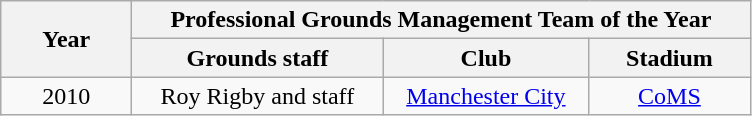<table class="wikitable" style="text-align:center">
<tr>
<th rowspan="2">Year</th>
<th colspan="3">Professional Grounds Management Team of the Year</th>
</tr>
<tr>
<th>Grounds staff</th>
<th>Club</th>
<th>Stadium</th>
</tr>
<tr>
<td align="center" width="80">2010</td>
<td width="160">Roy Rigby and staff</td>
<td width="130"><a href='#'>Manchester City</a></td>
<td width="100"><a href='#'>CoMS</a></td>
</tr>
</table>
